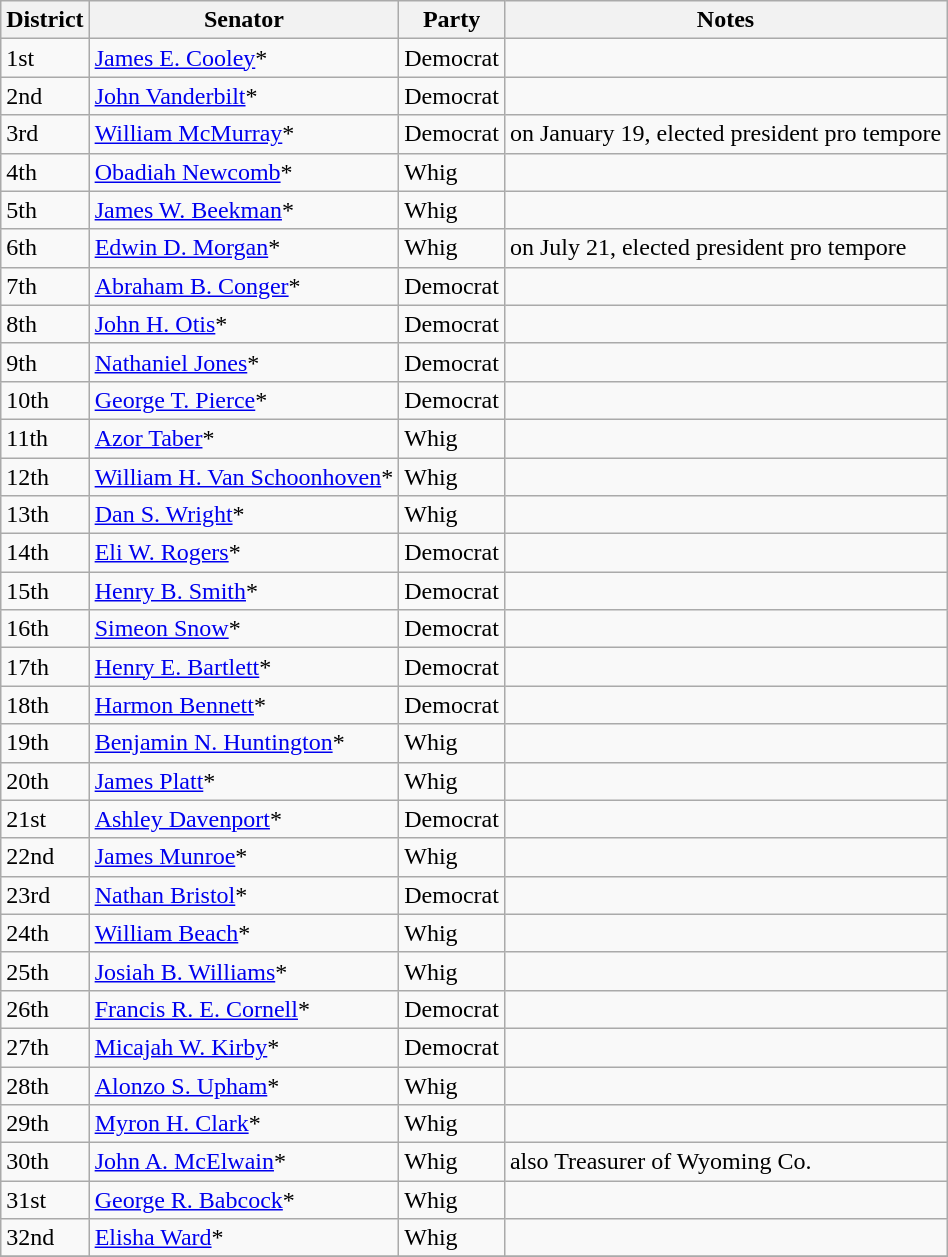<table class=wikitable>
<tr>
<th>District</th>
<th>Senator</th>
<th>Party</th>
<th>Notes</th>
</tr>
<tr>
<td>1st</td>
<td><a href='#'>James E. Cooley</a>*</td>
<td>Democrat</td>
<td></td>
</tr>
<tr>
<td>2nd</td>
<td><a href='#'>John Vanderbilt</a>*</td>
<td>Democrat</td>
<td></td>
</tr>
<tr>
<td>3rd</td>
<td><a href='#'>William McMurray</a>*</td>
<td>Democrat</td>
<td>on January 19, elected president pro tempore</td>
</tr>
<tr>
<td>4th</td>
<td><a href='#'>Obadiah Newcomb</a>*</td>
<td>Whig</td>
<td></td>
</tr>
<tr>
<td>5th</td>
<td><a href='#'>James W. Beekman</a>*</td>
<td>Whig</td>
<td></td>
</tr>
<tr>
<td>6th</td>
<td><a href='#'>Edwin D. Morgan</a>*</td>
<td>Whig</td>
<td>on July 21, elected president pro tempore</td>
</tr>
<tr>
<td>7th</td>
<td><a href='#'>Abraham B. Conger</a>*</td>
<td>Democrat</td>
<td></td>
</tr>
<tr>
<td>8th</td>
<td><a href='#'>John H. Otis</a>*</td>
<td>Democrat</td>
<td></td>
</tr>
<tr>
<td>9th</td>
<td><a href='#'>Nathaniel Jones</a>*</td>
<td>Democrat</td>
<td></td>
</tr>
<tr>
<td>10th</td>
<td><a href='#'>George T. Pierce</a>*</td>
<td>Democrat</td>
<td></td>
</tr>
<tr>
<td>11th</td>
<td><a href='#'>Azor Taber</a>*</td>
<td>Whig</td>
<td></td>
</tr>
<tr>
<td>12th</td>
<td><a href='#'>William H. Van Schoonhoven</a>*</td>
<td>Whig</td>
<td></td>
</tr>
<tr>
<td>13th</td>
<td><a href='#'>Dan S. Wright</a>*</td>
<td>Whig</td>
<td></td>
</tr>
<tr>
<td>14th</td>
<td><a href='#'>Eli W. Rogers</a>*</td>
<td>Democrat</td>
<td></td>
</tr>
<tr>
<td>15th</td>
<td><a href='#'>Henry B. Smith</a>*</td>
<td>Democrat</td>
<td></td>
</tr>
<tr>
<td>16th</td>
<td><a href='#'>Simeon Snow</a>*</td>
<td>Democrat</td>
<td></td>
</tr>
<tr>
<td>17th</td>
<td><a href='#'>Henry E. Bartlett</a>*</td>
<td>Democrat</td>
<td></td>
</tr>
<tr>
<td>18th</td>
<td><a href='#'>Harmon Bennett</a>*</td>
<td>Democrat</td>
<td></td>
</tr>
<tr>
<td>19th</td>
<td><a href='#'>Benjamin N. Huntington</a>*</td>
<td>Whig</td>
<td></td>
</tr>
<tr>
<td>20th</td>
<td><a href='#'>James Platt</a>*</td>
<td>Whig</td>
<td></td>
</tr>
<tr>
<td>21st</td>
<td><a href='#'>Ashley Davenport</a>*</td>
<td>Democrat</td>
<td></td>
</tr>
<tr>
<td>22nd</td>
<td><a href='#'>James Munroe</a>*</td>
<td>Whig</td>
<td></td>
</tr>
<tr>
<td>23rd</td>
<td><a href='#'>Nathan Bristol</a>*</td>
<td>Democrat</td>
<td></td>
</tr>
<tr>
<td>24th</td>
<td><a href='#'>William Beach</a>*</td>
<td>Whig</td>
<td></td>
</tr>
<tr>
<td>25th</td>
<td><a href='#'>Josiah B. Williams</a>*</td>
<td>Whig</td>
<td></td>
</tr>
<tr>
<td>26th</td>
<td><a href='#'>Francis R. E. Cornell</a>*</td>
<td>Democrat</td>
<td></td>
</tr>
<tr>
<td>27th</td>
<td><a href='#'>Micajah W. Kirby</a>*</td>
<td>Democrat</td>
<td></td>
</tr>
<tr>
<td>28th</td>
<td><a href='#'>Alonzo S. Upham</a>*</td>
<td>Whig</td>
<td></td>
</tr>
<tr>
<td>29th</td>
<td><a href='#'>Myron H. Clark</a>*</td>
<td>Whig</td>
<td></td>
</tr>
<tr>
<td>30th</td>
<td><a href='#'>John A. McElwain</a>*</td>
<td>Whig</td>
<td>also Treasurer of Wyoming Co.</td>
</tr>
<tr>
<td>31st</td>
<td><a href='#'>George R. Babcock</a>*</td>
<td>Whig</td>
<td></td>
</tr>
<tr>
<td>32nd</td>
<td><a href='#'>Elisha Ward</a>*</td>
<td>Whig</td>
<td></td>
</tr>
<tr>
</tr>
</table>
